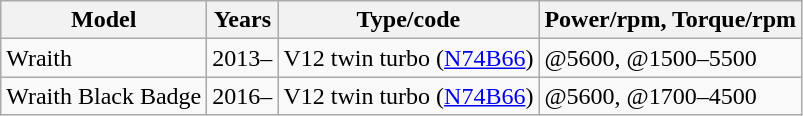<table class="wikitable sortable collapsible">
<tr>
<th>Model</th>
<th>Years</th>
<th>Type/code</th>
<th>Power/rpm, Torque/rpm</th>
</tr>
<tr>
<td>Wraith</td>
<td>2013–</td>
<td> V12 twin turbo (<a href='#'>N74B66</a>)</td>
<td>@5600, @1500–5500</td>
</tr>
<tr>
<td>Wraith Black Badge</td>
<td>2016–</td>
<td> V12 twin turbo (<a href='#'>N74B66</a>)</td>
<td>@5600, @1700–4500</td>
</tr>
</table>
